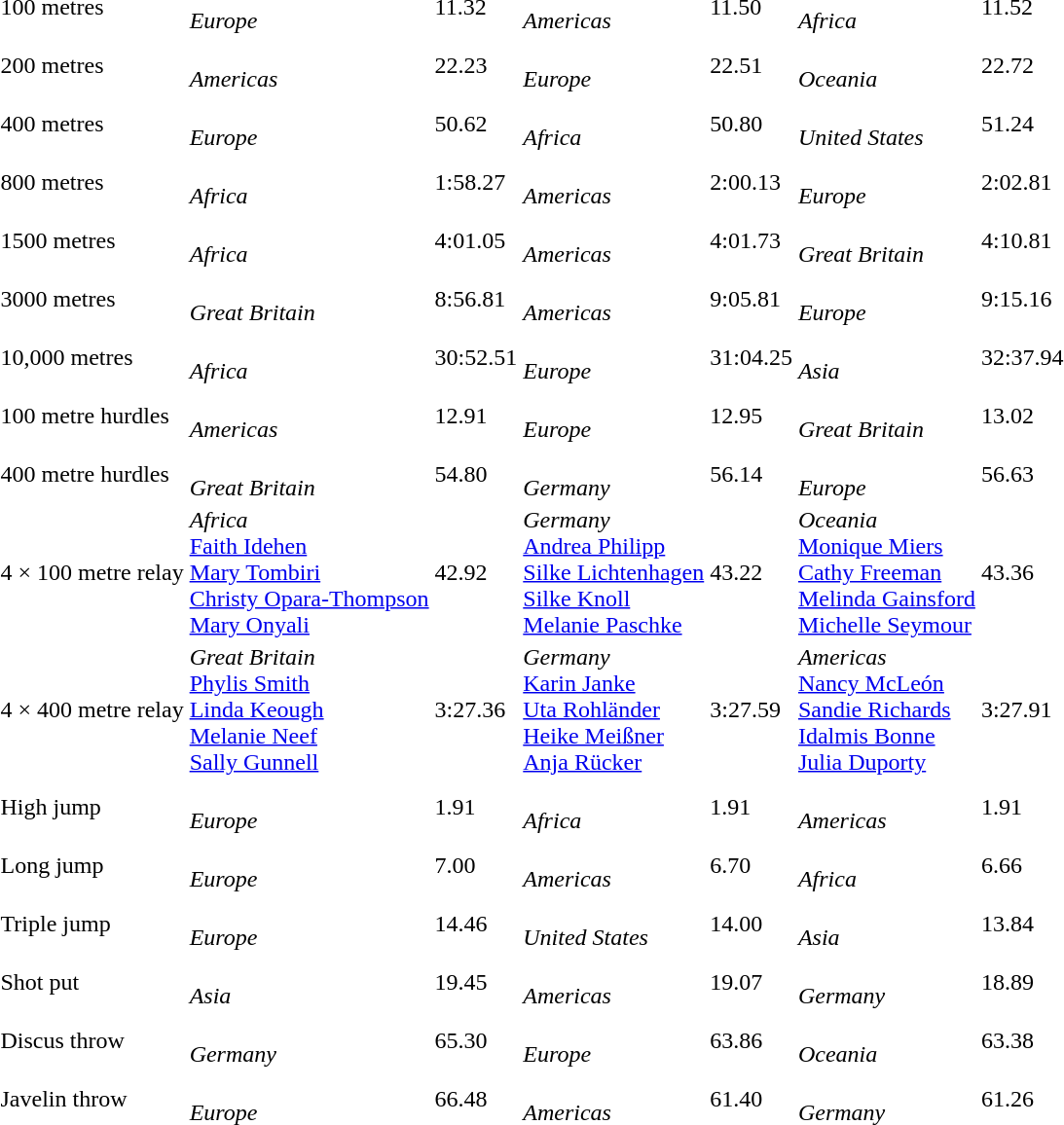<table>
<tr>
<td>100 metres</td>
<td>  <br><em>Europe</em></td>
<td>11.32</td>
<td>   <br><em>Americas</em></td>
<td>11.50</td>
<td>  <br><em>Africa</em></td>
<td>11.52</td>
</tr>
<tr>
<td>200 metres</td>
<td>  <br><em>Americas</em></td>
<td>22.23</td>
<td>  <br><em>Europe</em></td>
<td>22.51</td>
<td>  <br><em>Oceania</em></td>
<td>22.72</td>
</tr>
<tr>
<td>400 metres</td>
<td>  <br><em>Europe</em></td>
<td>50.62</td>
<td>   <br><em>Africa</em></td>
<td>50.80</td>
<td>  <br><em>United States</em></td>
<td>51.24</td>
</tr>
<tr>
<td>800 metres</td>
<td>   <br><em>Africa</em></td>
<td>1:58.27</td>
<td>  <br><em>Americas</em></td>
<td>2:00.13</td>
<td>  <br><em>Europe</em></td>
<td>2:02.81</td>
</tr>
<tr>
<td>1500 metres</td>
<td>  <br><em>Africa</em></td>
<td>4:01.05</td>
<td>   <br><em>Americas</em></td>
<td>4:01.73</td>
<td>  <br><em>Great Britain</em></td>
<td>4:10.81</td>
</tr>
<tr>
<td>3000 metres</td>
<td>  <br><em>Great Britain</em></td>
<td>8:56.81</td>
<td>  <br><em>Americas</em></td>
<td>9:05.81</td>
<td>  <br><em>Europe</em></td>
<td>9:15.16</td>
</tr>
<tr>
<td>10,000 metres</td>
<td> <br><em>Africa</em></td>
<td>30:52.51</td>
<td>   <br><em>Europe</em></td>
<td>31:04.25</td>
<td>  <br><em>Asia</em></td>
<td>32:37.94</td>
</tr>
<tr>
<td>100 metre hurdles</td>
<td>   <br><em>Americas</em></td>
<td>12.91</td>
<td>  <br><em>Europe</em></td>
<td>12.95</td>
<td>  <br><em>Great Britain</em></td>
<td>13.02</td>
</tr>
<tr>
<td>400 metre hurdles</td>
<td> <br><em>Great Britain</em></td>
<td>54.80</td>
<td>   <br><em>Germany</em></td>
<td>56.14</td>
<td>  <br><em>Europe</em></td>
<td>56.63</td>
</tr>
<tr>
<td>4 × 100 metre relay</td>
<td valign=top><em>Africa</em><br><a href='#'>Faith Idehen</a><br><a href='#'>Mary Tombiri</a><br><a href='#'>Christy Opara-Thompson</a><br><a href='#'>Mary Onyali</a></td>
<td>42.92</td>
<td valign=top><em>Germany</em><br><a href='#'>Andrea Philipp</a><br><a href='#'>Silke Lichtenhagen</a><br><a href='#'>Silke Knoll</a><br><a href='#'>Melanie Paschke</a></td>
<td>43.22</td>
<td valign=top><em>Oceania</em><br><a href='#'>Monique Miers</a><br><a href='#'>Cathy Freeman</a><br><a href='#'>Melinda Gainsford</a><br><a href='#'>Michelle Seymour</a></td>
<td>43.36</td>
</tr>
<tr>
<td>4 × 400 metre relay</td>
<td valign=top><em>Great Britain</em><br><a href='#'>Phylis Smith</a><br><a href='#'>Linda Keough</a><br><a href='#'>Melanie Neef</a><br><a href='#'>Sally Gunnell</a></td>
<td>3:27.36</td>
<td valign=top><em>Germany</em><br><a href='#'>Karin Janke</a><br><a href='#'>Uta Rohländer</a><br><a href='#'>Heike Meißner</a><br><a href='#'>Anja Rücker</a></td>
<td>3:27.59</td>
<td valign=top><em>Americas</em><br><a href='#'>Nancy McLeón</a><br><a href='#'>Sandie Richards</a><br><a href='#'>Idalmis Bonne</a><br><a href='#'>Julia Duporty</a></td>
<td>3:27.91</td>
</tr>
<tr>
<td>High jump</td>
<td><br><em>Europe</em></td>
<td>1.91</td>
<td><br><em>Africa</em></td>
<td>1.91</td>
<td><br><em>Americas</em></td>
<td>1.91</td>
</tr>
<tr>
<td>Long jump</td>
<td> <br><em>Europe</em></td>
<td>7.00</td>
<td>  <br><em>Americas</em></td>
<td>6.70</td>
<td>  <br><em>Africa</em></td>
<td>6.66</td>
</tr>
<tr>
<td>Triple jump</td>
<td> <br><em>Europe</em></td>
<td>14.46</td>
<td>  <br><em>United States</em></td>
<td>14.00</td>
<td>  <br><em>Asia</em></td>
<td>13.84</td>
</tr>
<tr>
<td>Shot put</td>
<td> <br><em>Asia</em></td>
<td>19.45</td>
<td>  <br><em>Americas</em></td>
<td>19.07</td>
<td>  <br><em>Germany</em></td>
<td>18.89</td>
</tr>
<tr>
<td>Discus throw</td>
<td>  <br><em>Germany</em></td>
<td>65.30</td>
<td>  <br><em>Europe</em></td>
<td>63.86</td>
<td>  <br><em>Oceania</em></td>
<td>63.38</td>
</tr>
<tr>
<td>Javelin throw</td>
<td>   <br><em>Europe</em></td>
<td>66.48</td>
<td>  <br><em>Americas</em></td>
<td>61.40</td>
<td>  <br><em>Germany</em></td>
<td>61.26</td>
</tr>
</table>
